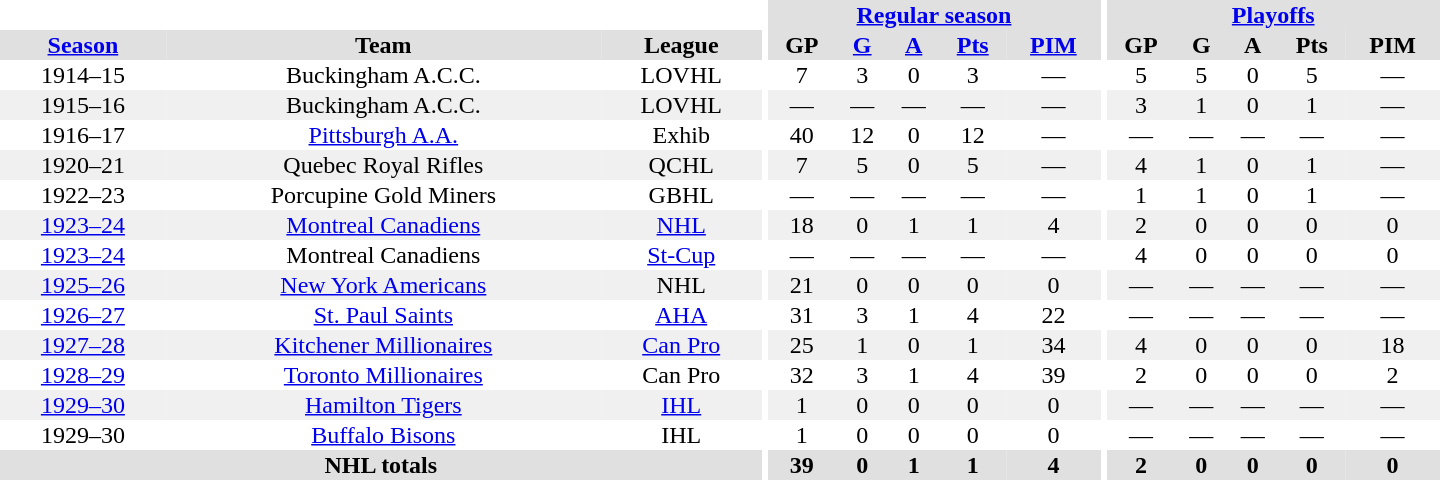<table border="0" cellpadding="1" cellspacing="0" style="text-align:center; width:60em">
<tr bgcolor="#e0e0e0">
<th colspan="3" bgcolor="#ffffff"></th>
<th rowspan="100" bgcolor="#ffffff"></th>
<th colspan="5"><a href='#'>Regular season</a></th>
<th rowspan="100" bgcolor="#ffffff"></th>
<th colspan="5"><a href='#'>Playoffs</a></th>
</tr>
<tr bgcolor="#e0e0e0">
<th><a href='#'>Season</a></th>
<th>Team</th>
<th>League</th>
<th>GP</th>
<th><a href='#'>G</a></th>
<th><a href='#'>A</a></th>
<th><a href='#'>Pts</a></th>
<th><a href='#'>PIM</a></th>
<th>GP</th>
<th>G</th>
<th>A</th>
<th>Pts</th>
<th>PIM</th>
</tr>
<tr>
<td>1914–15</td>
<td>Buckingham A.C.C.</td>
<td>LOVHL</td>
<td>7</td>
<td>3</td>
<td>0</td>
<td>3</td>
<td>—</td>
<td>5</td>
<td>5</td>
<td>0</td>
<td>5</td>
<td>—</td>
</tr>
<tr bgcolor="#f0f0f0">
<td>1915–16</td>
<td>Buckingham A.C.C.</td>
<td>LOVHL</td>
<td>—</td>
<td>—</td>
<td>—</td>
<td>—</td>
<td>—</td>
<td>3</td>
<td>1</td>
<td>0</td>
<td>1</td>
<td>—</td>
</tr>
<tr>
<td>1916–17</td>
<td><a href='#'>Pittsburgh A.A.</a></td>
<td>Exhib</td>
<td>40</td>
<td>12</td>
<td>0</td>
<td>12</td>
<td>—</td>
<td>—</td>
<td>—</td>
<td>—</td>
<td>—</td>
<td>—</td>
</tr>
<tr bgcolor="#f0f0f0">
<td>1920–21</td>
<td>Quebec Royal Rifles</td>
<td>QCHL</td>
<td>7</td>
<td>5</td>
<td>0</td>
<td>5</td>
<td>—</td>
<td>4</td>
<td>1</td>
<td>0</td>
<td>1</td>
<td>—</td>
</tr>
<tr>
<td>1922–23</td>
<td>Porcupine Gold Miners</td>
<td>GBHL</td>
<td>—</td>
<td>—</td>
<td>—</td>
<td>—</td>
<td>—</td>
<td>1</td>
<td>1</td>
<td>0</td>
<td>1</td>
<td>—</td>
</tr>
<tr bgcolor="#f0f0f0">
<td><a href='#'>1923–24</a></td>
<td><a href='#'>Montreal Canadiens</a></td>
<td><a href='#'>NHL</a></td>
<td>18</td>
<td>0</td>
<td>1</td>
<td>1</td>
<td>4</td>
<td>2</td>
<td>0</td>
<td>0</td>
<td>0</td>
<td>0</td>
</tr>
<tr>
<td><a href='#'>1923–24</a></td>
<td>Montreal Canadiens</td>
<td><a href='#'>St-Cup</a></td>
<td>—</td>
<td>—</td>
<td>—</td>
<td>—</td>
<td>—</td>
<td>4</td>
<td>0</td>
<td>0</td>
<td>0</td>
<td>0</td>
</tr>
<tr bgcolor="#f0f0f0">
<td><a href='#'>1925–26</a></td>
<td><a href='#'>New York Americans</a></td>
<td>NHL</td>
<td>21</td>
<td>0</td>
<td>0</td>
<td>0</td>
<td>0</td>
<td>—</td>
<td>—</td>
<td>—</td>
<td>—</td>
<td>—</td>
</tr>
<tr>
<td><a href='#'>1926–27</a></td>
<td><a href='#'>St. Paul Saints</a></td>
<td><a href='#'>AHA</a></td>
<td>31</td>
<td>3</td>
<td>1</td>
<td>4</td>
<td>22</td>
<td>—</td>
<td>—</td>
<td>—</td>
<td>—</td>
<td>—</td>
</tr>
<tr bgcolor="#f0f0f0">
<td><a href='#'>1927–28</a></td>
<td><a href='#'>Kitchener Millionaires</a></td>
<td><a href='#'>Can Pro</a></td>
<td>25</td>
<td>1</td>
<td>0</td>
<td>1</td>
<td>34</td>
<td>4</td>
<td>0</td>
<td>0</td>
<td>0</td>
<td>18</td>
</tr>
<tr>
<td><a href='#'>1928–29</a></td>
<td><a href='#'>Toronto Millionaires</a></td>
<td>Can Pro</td>
<td>32</td>
<td>3</td>
<td>1</td>
<td>4</td>
<td>39</td>
<td>2</td>
<td>0</td>
<td>0</td>
<td>0</td>
<td>2</td>
</tr>
<tr bgcolor="#f0f0f0">
<td><a href='#'>1929–30</a></td>
<td><a href='#'>Hamilton Tigers</a></td>
<td><a href='#'>IHL</a></td>
<td>1</td>
<td>0</td>
<td>0</td>
<td>0</td>
<td>0</td>
<td>—</td>
<td>—</td>
<td>—</td>
<td>—</td>
<td>—</td>
</tr>
<tr>
<td>1929–30</td>
<td><a href='#'>Buffalo Bisons</a></td>
<td>IHL</td>
<td>1</td>
<td>0</td>
<td>0</td>
<td>0</td>
<td>0</td>
<td>—</td>
<td>—</td>
<td>—</td>
<td>—</td>
<td>—</td>
</tr>
<tr bgcolor="#e0e0e0">
<th colspan="3">NHL totals</th>
<th>39</th>
<th>0</th>
<th>1</th>
<th>1</th>
<th>4</th>
<th>2</th>
<th>0</th>
<th>0</th>
<th>0</th>
<th>0</th>
</tr>
</table>
